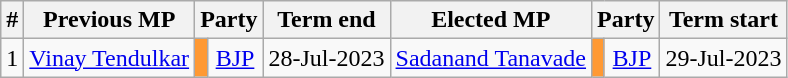<table class="wikitable" style="text-align:center;">
<tr>
<th>#</th>
<th>Previous MP</th>
<th colspan="2">Party</th>
<th>Term end</th>
<th>Elected MP</th>
<th colspan="2">Party</th>
<th>Term start</th>
</tr>
<tr>
<td>1</td>
<td><a href='#'>Vinay Tendulkar</a></td>
<td bgcolor=#FF9933></td>
<td><a href='#'>BJP</a></td>
<td>28-Jul-2023</td>
<td><a href='#'>Sadanand Tanavade</a></td>
<td bgcolor=#FF9933></td>
<td><a href='#'>BJP</a></td>
<td>29-Jul-2023</td>
</tr>
</table>
